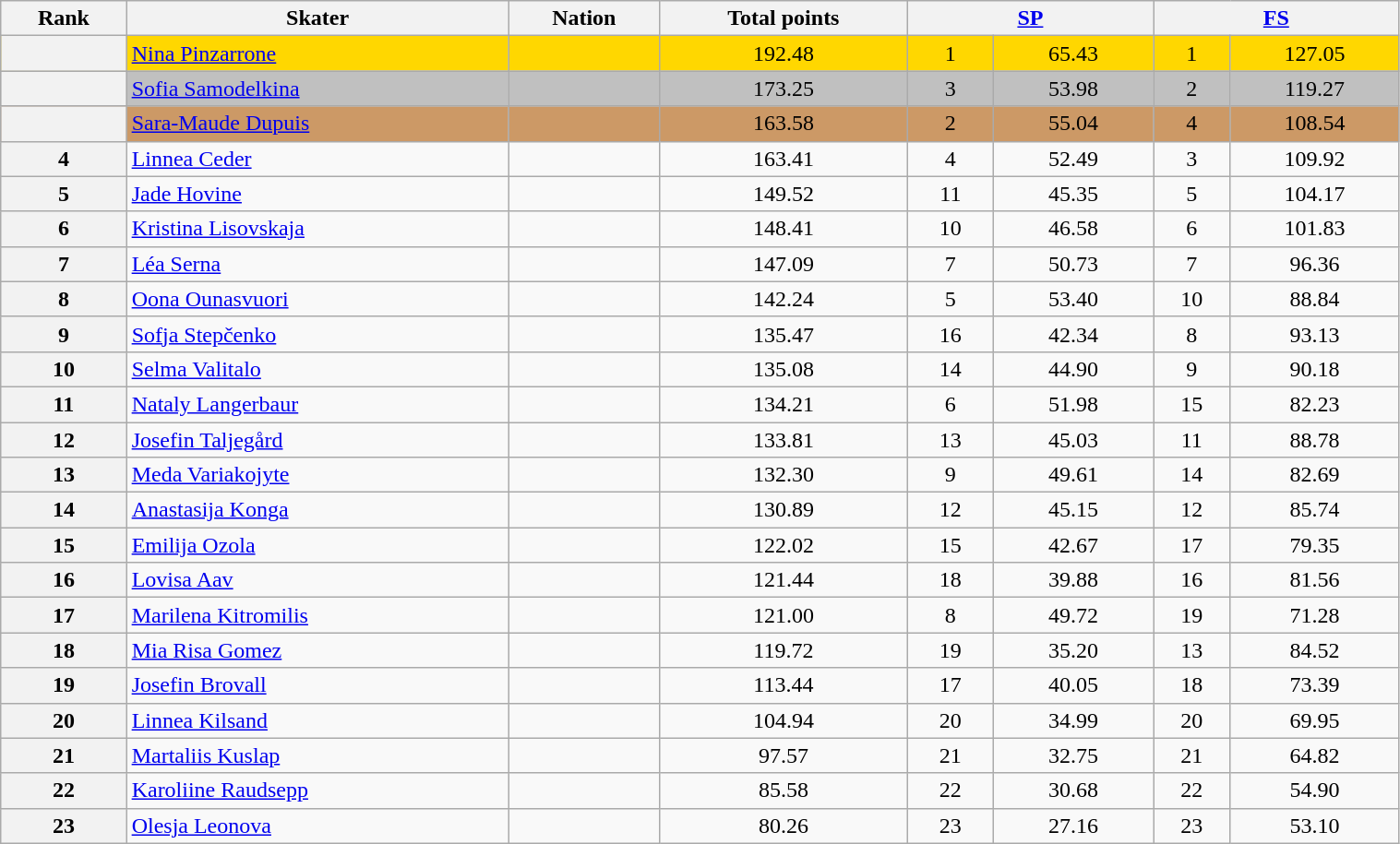<table class="wikitable sortable" style="text-align:center;" width="80%">
<tr>
<th scope="col">Rank</th>
<th scope="col">Skater</th>
<th scope="col">Nation</th>
<th scope="col">Total points</th>
<th scope="col" colspan="2" width="80px"><a href='#'>SP</a></th>
<th scope="col" colspan="2" width="80px"><a href='#'>FS</a></th>
</tr>
<tr bgcolor="gold">
<th scope="row"></th>
<td align="left"><a href='#'>Nina Pinzarrone</a></td>
<td align="left"></td>
<td>192.48</td>
<td>1</td>
<td>65.43</td>
<td>1</td>
<td>127.05</td>
</tr>
<tr bgcolor="silver">
<th scope="row"></th>
<td align="left"><a href='#'>Sofia Samodelkina</a></td>
<td align="left"></td>
<td>173.25</td>
<td>3</td>
<td>53.98</td>
<td>2</td>
<td>119.27</td>
</tr>
<tr bgcolor="cc9966">
<th scope="row"></th>
<td align="left"><a href='#'>Sara-Maude Dupuis</a></td>
<td align="left"></td>
<td>163.58</td>
<td>2</td>
<td>55.04</td>
<td>4</td>
<td>108.54</td>
</tr>
<tr>
<th scope="row">4</th>
<td align="left"><a href='#'>Linnea Ceder</a></td>
<td align="left"></td>
<td>163.41</td>
<td>4</td>
<td>52.49</td>
<td>3</td>
<td>109.92</td>
</tr>
<tr>
<th scope="row">5</th>
<td align="left"><a href='#'>Jade Hovine</a></td>
<td align="left"></td>
<td>149.52</td>
<td>11</td>
<td>45.35</td>
<td>5</td>
<td>104.17</td>
</tr>
<tr>
<th scope="row">6</th>
<td align="left"><a href='#'>Kristina Lisovskaja</a></td>
<td align="left"></td>
<td>148.41</td>
<td>10</td>
<td>46.58</td>
<td>6</td>
<td>101.83</td>
</tr>
<tr>
<th scope="row">7</th>
<td align="left"><a href='#'>Léa Serna</a></td>
<td align="left"></td>
<td>147.09</td>
<td>7</td>
<td>50.73</td>
<td>7</td>
<td>96.36</td>
</tr>
<tr>
<th scope="row">8</th>
<td align="left"><a href='#'>Oona Ounasvuori</a></td>
<td align="left"></td>
<td>142.24</td>
<td>5</td>
<td>53.40</td>
<td>10</td>
<td>88.84</td>
</tr>
<tr>
<th scope="row">9</th>
<td align="left"><a href='#'>Sofja Stepčenko</a></td>
<td align="left"></td>
<td>135.47</td>
<td>16</td>
<td>42.34</td>
<td>8</td>
<td>93.13</td>
</tr>
<tr>
<th scope="row">10</th>
<td align="left"><a href='#'>Selma Valitalo</a></td>
<td align="left"></td>
<td>135.08</td>
<td>14</td>
<td>44.90</td>
<td>9</td>
<td>90.18</td>
</tr>
<tr>
<th scope="row">11</th>
<td align="left"><a href='#'>Nataly Langerbaur</a></td>
<td align="left"></td>
<td>134.21</td>
<td>6</td>
<td>51.98</td>
<td>15</td>
<td>82.23</td>
</tr>
<tr>
<th scope="row">12</th>
<td align="left"><a href='#'>Josefin Taljegård</a></td>
<td align="left"></td>
<td>133.81</td>
<td>13</td>
<td>45.03</td>
<td>11</td>
<td>88.78</td>
</tr>
<tr>
<th scope="row">13</th>
<td align="left"><a href='#'>Meda Variakojyte</a></td>
<td align="left"></td>
<td>132.30</td>
<td>9</td>
<td>49.61</td>
<td>14</td>
<td>82.69</td>
</tr>
<tr>
<th scope="row">14</th>
<td align="left"><a href='#'>Anastasija Konga</a></td>
<td align="left"></td>
<td>130.89</td>
<td>12</td>
<td>45.15</td>
<td>12</td>
<td>85.74</td>
</tr>
<tr>
<th scope="row">15</th>
<td align="left"><a href='#'>Emilija Ozola</a></td>
<td align="left"></td>
<td>122.02</td>
<td>15</td>
<td>42.67</td>
<td>17</td>
<td>79.35</td>
</tr>
<tr>
<th scope="row">16</th>
<td align="left"><a href='#'>Lovisa Aav</a></td>
<td align="left"></td>
<td>121.44</td>
<td>18</td>
<td>39.88</td>
<td>16</td>
<td>81.56</td>
</tr>
<tr>
<th scope="row">17</th>
<td align="left"><a href='#'>Marilena Kitromilis</a></td>
<td align="left"></td>
<td>121.00</td>
<td>8</td>
<td>49.72</td>
<td>19</td>
<td>71.28</td>
</tr>
<tr>
<th scope="row">18</th>
<td align="left"><a href='#'>Mia Risa Gomez</a></td>
<td align="left"></td>
<td>119.72</td>
<td>19</td>
<td>35.20</td>
<td>13</td>
<td>84.52</td>
</tr>
<tr>
<th scope="row">19</th>
<td align="left"><a href='#'>Josefin Brovall</a></td>
<td align="left"></td>
<td>113.44</td>
<td>17</td>
<td>40.05</td>
<td>18</td>
<td>73.39</td>
</tr>
<tr>
<th scope="row">20</th>
<td align="left"><a href='#'>Linnea Kilsand</a></td>
<td align="left"></td>
<td>104.94</td>
<td>20</td>
<td>34.99</td>
<td>20</td>
<td>69.95</td>
</tr>
<tr>
<th scope="row">21</th>
<td align="left"><a href='#'>Martaliis Kuslap</a></td>
<td align="left"></td>
<td>97.57</td>
<td>21</td>
<td>32.75</td>
<td>21</td>
<td>64.82</td>
</tr>
<tr>
<th scope="row">22</th>
<td align="left"><a href='#'>Karoliine Raudsepp</a></td>
<td align="left"></td>
<td>85.58</td>
<td>22</td>
<td>30.68</td>
<td>22</td>
<td>54.90</td>
</tr>
<tr>
<th scope="row">23</th>
<td align="left"><a href='#'>Olesja Leonova</a></td>
<td align="left"></td>
<td>80.26</td>
<td>23</td>
<td>27.16</td>
<td>23</td>
<td>53.10</td>
</tr>
</table>
